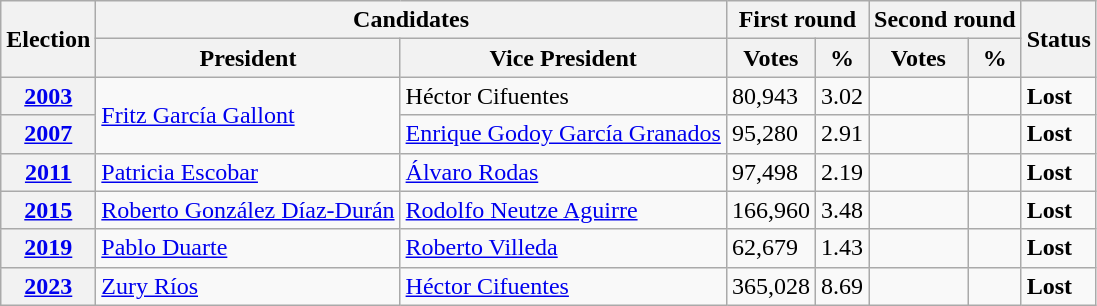<table class="wikitable" text-align:left;">
<tr>
<th rowspan=2>Election</th>
<th colspan=2>Candidates</th>
<th colspan=2>First round</th>
<th colspan=2>Second round</th>
<th rowspan=2>Status</th>
</tr>
<tr>
<th>President</th>
<th>Vice President</th>
<th>Votes</th>
<th>%</th>
<th>Votes</th>
<th>%</th>
</tr>
<tr>
<th><a href='#'>2003</a></th>
<td rowspan=2><a href='#'>Fritz García Gallont</a></td>
<td>Héctor Cifuentes</td>
<td>80,943</td>
<td>3.02</td>
<td></td>
<td></td>
<td><strong>Lost</strong> </td>
</tr>
<tr>
<th><a href='#'>2007</a></th>
<td><a href='#'>Enrique Godoy García Granados</a></td>
<td>95,280</td>
<td>2.91</td>
<td></td>
<td></td>
<td><strong>Lost</strong> </td>
</tr>
<tr>
<th><a href='#'>2011</a></th>
<td><a href='#'>Patricia Escobar</a></td>
<td><a href='#'>Álvaro Rodas</a></td>
<td>97,498</td>
<td>2.19</td>
<td></td>
<td></td>
<td><strong>Lost</strong> </td>
</tr>
<tr>
<th><a href='#'>2015</a></th>
<td><a href='#'>Roberto González Díaz-Durán</a></td>
<td><a href='#'>Rodolfo Neutze Aguirre</a></td>
<td>166,960</td>
<td>3.48</td>
<td></td>
<td></td>
<td><strong>Lost</strong> </td>
</tr>
<tr>
<th><a href='#'>2019</a></th>
<td><a href='#'>Pablo Duarte</a></td>
<td><a href='#'>Roberto Villeda</a></td>
<td>62,679</td>
<td>1.43</td>
<td></td>
<td></td>
<td><strong>Lost</strong> </td>
</tr>
<tr>
<th><a href='#'>2023</a></th>
<td><a href='#'>Zury Ríos</a></td>
<td><a href='#'>Héctor Cifuentes</a></td>
<td>365,028</td>
<td>8.69</td>
<td></td>
<td></td>
<td><strong>Lost</strong> </td>
</tr>
</table>
